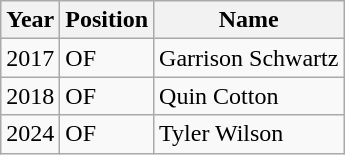<table class="wikitable">
<tr>
<th>Year</th>
<th>Position</th>
<th>Name</th>
</tr>
<tr>
<td>2017</td>
<td>OF</td>
<td>Garrison Schwartz</td>
</tr>
<tr>
<td>2018</td>
<td>OF</td>
<td>Quin Cotton</td>
</tr>
<tr>
<td>2024</td>
<td>OF</td>
<td>Tyler Wilson</td>
</tr>
</table>
